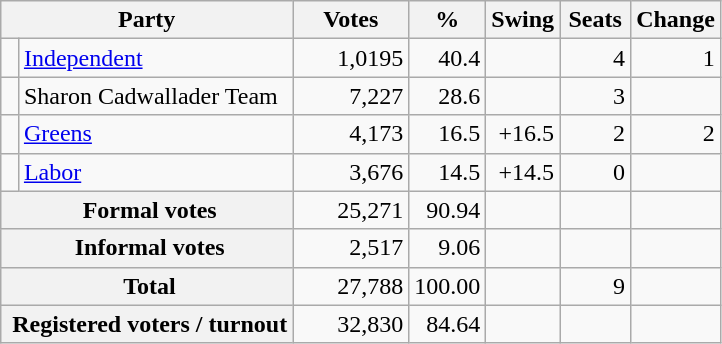<table class="wikitable" style="text-align:right; margin-bottom:0">
<tr>
<th style="width:10px" colspan=3>Party</th>
<th style="width:70px;">Votes</th>
<th style="width:40px;">%</th>
<th style="width:40px;">Swing</th>
<th style="width:40px;">Seats</th>
<th style="width:40px;">Change</th>
</tr>
<tr>
<td> </td>
<td style="text-align:left;" colspan="2"><a href='#'>Independent</a></td>
<td>1,0195</td>
<td>40.4</td>
<td></td>
<td>4</td>
<td> 1</td>
</tr>
<tr>
<td> </td>
<td style="text-align:left;" colspan="2">Sharon Cadwallader Team</td>
<td>7,227</td>
<td>28.6</td>
<td></td>
<td>3</td>
<td></td>
</tr>
<tr>
<td> </td>
<td style="text-align:left;" colspan="2"><a href='#'>Greens</a></td>
<td>4,173</td>
<td>16.5</td>
<td>+16.5</td>
<td>2</td>
<td> 2</td>
</tr>
<tr>
<td> </td>
<td style="text-align:left;" colspan="2"><a href='#'>Labor</a></td>
<td>3,676</td>
<td>14.5</td>
<td>+14.5</td>
<td>0</td>
<td></td>
</tr>
<tr>
<th colspan="3" rowspan="1"> Formal votes</th>
<td>25,271</td>
<td>90.94</td>
<td></td>
<td></td>
<td></td>
</tr>
<tr>
<th colspan="3" rowspan="1"> Informal votes</th>
<td>2,517</td>
<td>9.06</td>
<td></td>
<td></td>
<td></td>
</tr>
<tr>
<th colspan="3" rowspan="1"> <strong>Total </strong></th>
<td>27,788</td>
<td>100.00</td>
<td></td>
<td>9</td>
<td></td>
</tr>
<tr>
<th colspan="3" rowspan="1"> Registered voters / turnout</th>
<td>32,830</td>
<td>84.64</td>
<td></td>
<td></td>
<td></td>
</tr>
</table>
